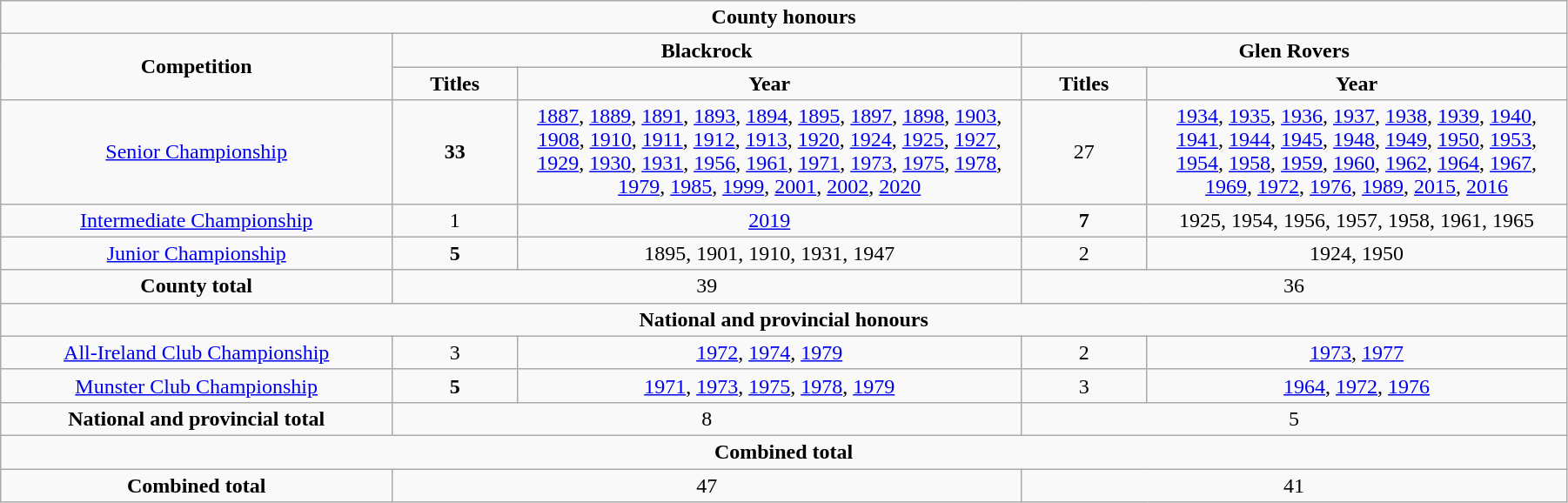<table class="wikitable" style="width:95%;text-align:center">
<tr>
<td colspan="5"><strong>County honours</strong></td>
</tr>
<tr>
<td style="width:25%" rowspan="2"><strong>Competition</strong></td>
<td colspan="2"><strong>Blackrock</strong></td>
<td colspan="2"><strong>Glen Rovers</strong></td>
</tr>
<tr>
<td style="width:8%"><strong>Titles</strong></td>
<td><strong>Year</strong></td>
<td style="width:8%"><strong>Titles</strong></td>
<td><strong>Year</strong></td>
</tr>
<tr>
<td><a href='#'>Senior Championship</a></td>
<td><strong>33</strong></td>
<td><a href='#'>1887</a>, <a href='#'>1889</a>, <a href='#'>1891</a>, <a href='#'>1893</a>, <a href='#'>1894</a>, <a href='#'>1895</a>, <a href='#'>1897</a>, <a href='#'>1898</a>, <a href='#'>1903</a>, <a href='#'>1908</a>, <a href='#'>1910</a>, <a href='#'>1911</a>, <a href='#'>1912</a>, <a href='#'>1913</a>, <a href='#'>1920</a>, <a href='#'>1924</a>, <a href='#'>1925</a>, <a href='#'>1927</a>, <a href='#'>1929</a>, <a href='#'>1930</a>, <a href='#'>1931</a>, <a href='#'>1956</a>, <a href='#'>1961</a>, <a href='#'>1971</a>, <a href='#'>1973</a>, <a href='#'>1975</a>, <a href='#'>1978</a>, <a href='#'>1979</a>, <a href='#'>1985</a>, <a href='#'>1999</a>, <a href='#'>2001</a>, <a href='#'>2002</a>, <a href='#'>2020</a></td>
<td>27</td>
<td><a href='#'>1934</a>, <a href='#'>1935</a>, <a href='#'>1936</a>, <a href='#'>1937</a>, <a href='#'>1938</a>, <a href='#'>1939</a>, <a href='#'>1940</a>, <a href='#'>1941</a>, <a href='#'>1944</a>, <a href='#'>1945</a>, <a href='#'>1948</a>, <a href='#'>1949</a>, <a href='#'>1950</a>, <a href='#'>1953</a>, <a href='#'>1954</a>, <a href='#'>1958</a>, <a href='#'>1959</a>, <a href='#'>1960</a>, <a href='#'>1962</a>, <a href='#'>1964</a>, <a href='#'>1967</a>, <a href='#'>1969</a>, <a href='#'>1972</a>, <a href='#'>1976</a>, <a href='#'>1989</a>, <a href='#'>2015</a>, <a href='#'>2016</a></td>
</tr>
<tr>
<td><a href='#'>Intermediate Championship</a></td>
<td>1</td>
<td><a href='#'>2019</a></td>
<td><strong>7</strong></td>
<td>1925, 1954, 1956, 1957, 1958, 1961, 1965</td>
</tr>
<tr>
<td><a href='#'>Junior Championship</a></td>
<td><strong>5</strong></td>
<td>1895, 1901, 1910, 1931, 1947</td>
<td>2</td>
<td>1924, 1950</td>
</tr>
<tr>
<td><strong>County total</strong></td>
<td colspan="2">39</td>
<td colspan="2">36</td>
</tr>
<tr>
<td colspan="5"><strong>National and provincial honours</strong></td>
</tr>
<tr>
<td><a href='#'>All-Ireland Club Championship</a></td>
<td>3</td>
<td><a href='#'>1972</a>, <a href='#'>1974</a>, <a href='#'>1979</a></td>
<td>2</td>
<td><a href='#'>1973</a>, <a href='#'>1977</a></td>
</tr>
<tr>
<td><a href='#'>Munster Club Championship</a></td>
<td><strong>5</strong></td>
<td><a href='#'>1971</a>, <a href='#'>1973</a>, <a href='#'>1975</a>, <a href='#'>1978</a>, <a href='#'>1979</a></td>
<td>3</td>
<td><a href='#'>1964</a>, <a href='#'>1972</a>, <a href='#'>1976</a></td>
</tr>
<tr>
<td><strong>National and provincial total</strong></td>
<td colspan="2">8</td>
<td colspan="2">5</td>
</tr>
<tr>
<td colspan="5"><strong>Combined total</strong></td>
</tr>
<tr>
<td><strong>Combined total</strong></td>
<td colspan="2">47</td>
<td colspan="2">41</td>
</tr>
</table>
